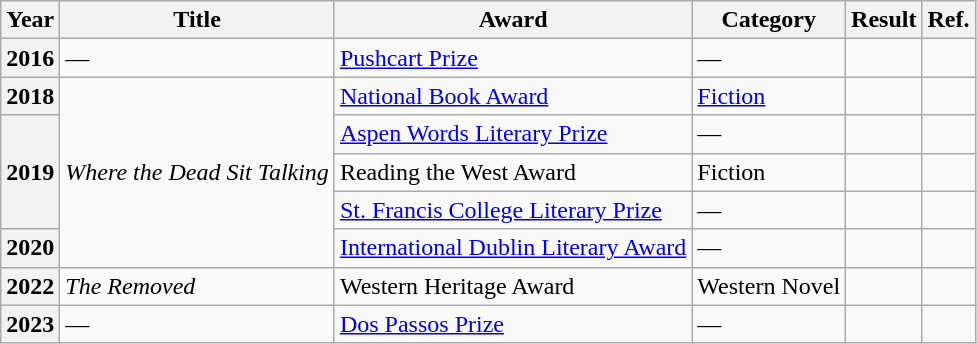<table class="wikitable sortable">
<tr>
<th>Year</th>
<th>Title</th>
<th>Award</th>
<th>Category</th>
<th>Result</th>
<th>Ref.</th>
</tr>
<tr>
<th>2016</th>
<td>—</td>
<td><a href='#'>Pushcart Prize</a></td>
<td>—</td>
<td></td>
<td></td>
</tr>
<tr>
<th>2018</th>
<td rowspan="5"><em>Where the Dead Sit Talking</em></td>
<td><a href='#'>National Book Award</a></td>
<td><a href='#'>Fiction</a></td>
<td></td>
<td></td>
</tr>
<tr>
<th rowspan="3">2019</th>
<td><a href='#'>Aspen Words Literary Prize</a></td>
<td>—</td>
<td></td>
<td></td>
</tr>
<tr>
<td>Reading the West Award</td>
<td>Fiction</td>
<td></td>
<td></td>
</tr>
<tr>
<td><a href='#'>St. Francis College Literary Prize</a></td>
<td>—</td>
<td></td>
<td></td>
</tr>
<tr>
<th>2020</th>
<td><a href='#'>International Dublin Literary Award</a></td>
<td>—</td>
<td></td>
<td></td>
</tr>
<tr>
<th>2022</th>
<td><em>The Removed</em></td>
<td>Western Heritage Award</td>
<td>Western Novel</td>
<td></td>
<td></td>
</tr>
<tr>
<th>2023</th>
<td>—</td>
<td><a href='#'>Dos Passos Prize</a></td>
<td>—</td>
<td></td>
<td></td>
</tr>
</table>
